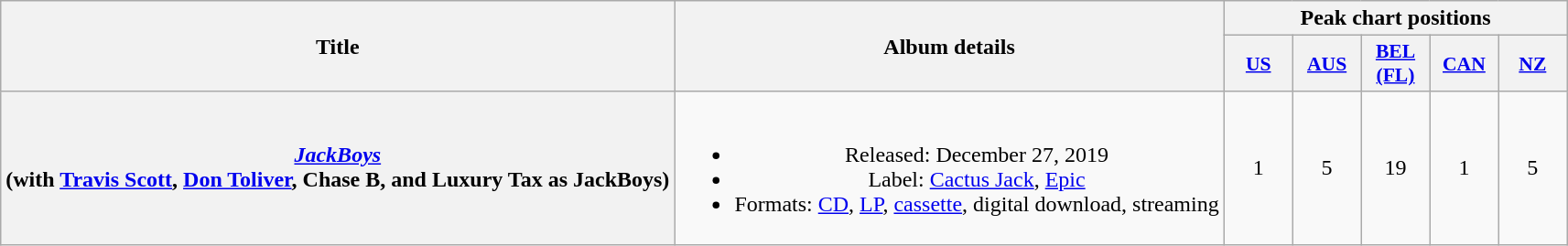<table class="wikitable plainrowheaders" style="text-align:center">
<tr>
<th rowspan="2">Title</th>
<th rowspan="2">Album details</th>
<th colspan="5">Peak chart positions</th>
</tr>
<tr>
<th style="width:3em; font-size:90%"><a href='#'>US</a><br></th>
<th style="width:3em; font-size:90%"><a href='#'>AUS</a><br></th>
<th style="width:3em; font-size:90%"><a href='#'>BEL<br>(FL)</a><br></th>
<th style="width:3em; font-size:90%"><a href='#'>CAN</a><br></th>
<th style="width:3em; font-size:90%"><a href='#'>NZ</a><br></th>
</tr>
<tr>
<th scope="row"><em><a href='#'>JackBoys</a></em><br><span>(with <a href='#'>Travis Scott</a>, <a href='#'>Don Toliver</a>, Chase B, and Luxury Tax as JackBoys)</span></th>
<td><br><ul><li>Released: December 27, 2019</li><li>Label: <a href='#'>Cactus Jack</a>, <a href='#'>Epic</a></li><li>Formats: <a href='#'>CD</a>, <a href='#'>LP</a>, <a href='#'>cassette</a>, digital download, streaming</li></ul></td>
<td>1</td>
<td>5</td>
<td>19</td>
<td>1</td>
<td>5</td>
</tr>
</table>
